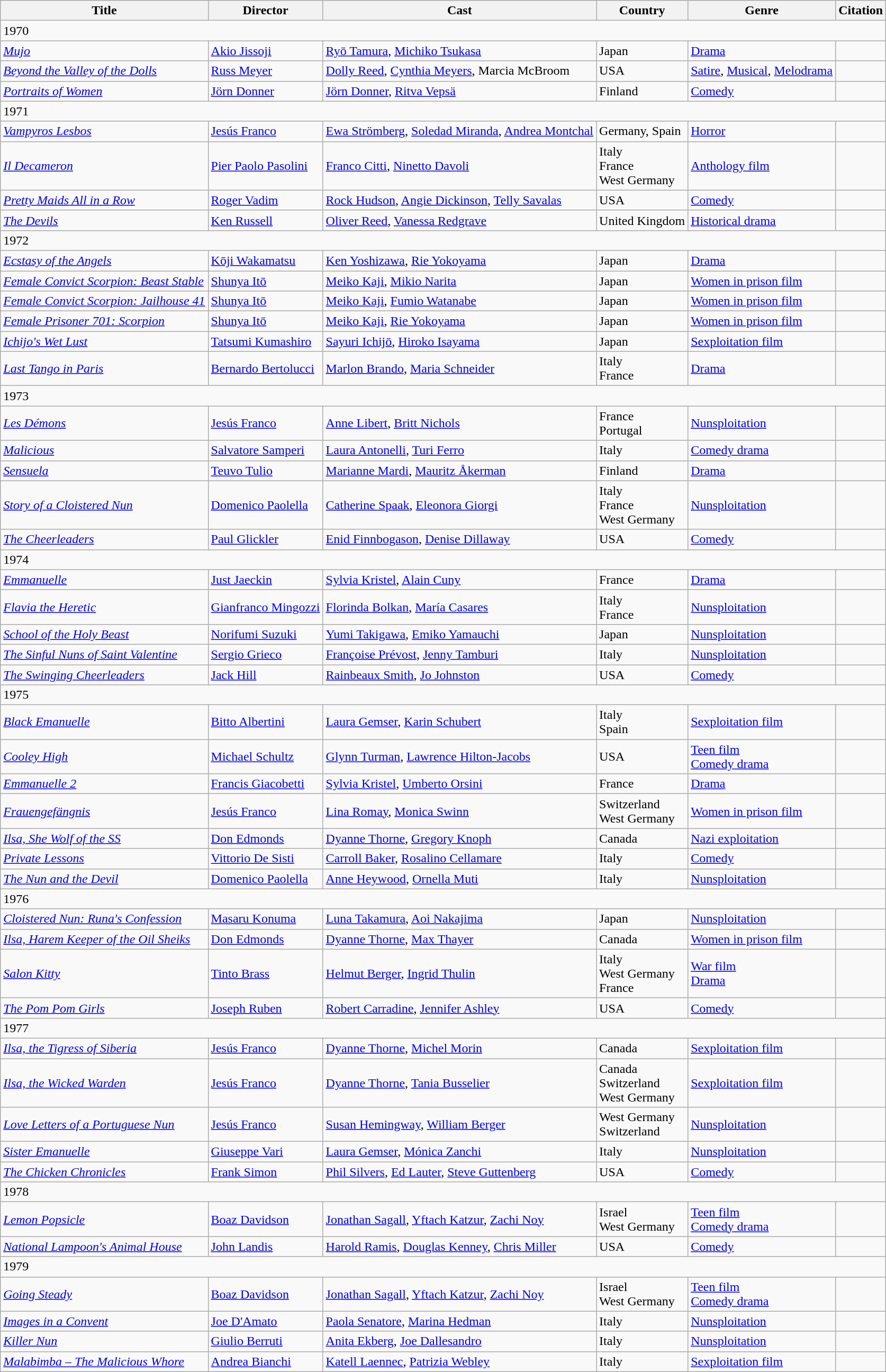<table class="wikitable sortable">
<tr>
<th>Title</th>
<th>Director</th>
<th>Cast</th>
<th>Country</th>
<th>Genre</th>
<th>Citation</th>
</tr>
<tr>
<td colspan="6">1970</td>
</tr>
<tr>
<td><a href='#'><em>Mujo</em></a></td>
<td><a href='#'>Akio Jissoji</a></td>
<td><a href='#'>Ryō Tamura</a>, <a href='#'>Michiko Tsukasa</a></td>
<td>Japan</td>
<td><a href='#'>Drama</a></td>
<td></td>
</tr>
<tr>
<td><em><a href='#'>Beyond the Valley of the Dolls</a></em></td>
<td><a href='#'>Russ Meyer</a></td>
<td><a href='#'>Dolly Reed</a>, <a href='#'>Cynthia Meyers</a>, Marcia McBroom</td>
<td>USA</td>
<td><a href='#'>Satire</a>, <a href='#'>Musical</a>, <a href='#'>Melodrama</a></td>
<td></td>
</tr>
<tr>
<td><em><a href='#'>Portraits of Women</a></em></td>
<td><a href='#'>Jörn Donner</a></td>
<td><a href='#'>Jörn Donner</a>, <a href='#'>Ritva Vepsä</a></td>
<td>Finland</td>
<td><a href='#'>Comedy</a></td>
<td></td>
</tr>
<tr>
<td colspan="6">1971</td>
</tr>
<tr>
<td><em><a href='#'>Vampyros Lesbos</a></em></td>
<td><a href='#'>Jesús Franco</a></td>
<td><a href='#'>Ewa Strömberg</a>, <a href='#'>Soledad Miranda</a>,  <a href='#'>Andrea Montchal</a></td>
<td>Germany, Spain</td>
<td><a href='#'>Horror</a></td>
<td></td>
</tr>
<tr>
<td><em><a href='#'>Il Decameron</a></em></td>
<td><a href='#'>Pier Paolo Pasolini</a></td>
<td><a href='#'>Franco Citti</a>, <a href='#'>Ninetto Davoli</a></td>
<td>Italy<br>France<br>West Germany</td>
<td><a href='#'>Anthology film</a></td>
<td></td>
</tr>
<tr>
<td><em><a href='#'>Pretty Maids All in a Row</a></em></td>
<td><a href='#'>Roger Vadim</a></td>
<td><a href='#'>Rock Hudson</a>, <a href='#'>Angie Dickinson</a>, <a href='#'>Telly Savalas</a></td>
<td>USA</td>
<td><a href='#'>Comedy</a></td>
<td></td>
</tr>
<tr>
<td><a href='#'><em>The Devils</em></a></td>
<td><a href='#'>Ken Russell</a></td>
<td><a href='#'>Oliver Reed</a>, <a href='#'>Vanessa Redgrave</a></td>
<td>United Kingdom</td>
<td><a href='#'>Historical drama</a></td>
<td></td>
</tr>
<tr>
<td colspan="6">1972</td>
</tr>
<tr>
<td><em><a href='#'>Ecstasy of the Angels</a></em></td>
<td><a href='#'>Kōji Wakamatsu</a></td>
<td><a href='#'>Ken Yoshizawa</a>, <a href='#'>Rie Yokoyama</a></td>
<td>Japan</td>
<td><a href='#'>Drama</a></td>
<td></td>
</tr>
<tr>
<td><em><a href='#'>Female Convict Scorpion: Beast Stable</a></em></td>
<td><a href='#'>Shunya Itō</a></td>
<td><a href='#'>Meiko Kaji</a>, <a href='#'>Mikio Narita</a></td>
<td>Japan</td>
<td><a href='#'>Women in prison film</a></td>
<td></td>
</tr>
<tr>
<td><em><a href='#'>Female Convict Scorpion: Jailhouse 41</a></em></td>
<td><a href='#'>Shunya Itō</a></td>
<td><a href='#'>Meiko Kaji</a>, <a href='#'>Fumio Watanabe</a></td>
<td>Japan</td>
<td><a href='#'>Women in prison film</a></td>
<td></td>
</tr>
<tr>
<td><em><a href='#'>Female Prisoner 701: Scorpion</a></em></td>
<td><a href='#'>Shunya Itō</a></td>
<td><a href='#'>Meiko Kaji</a>, <a href='#'>Rie Yokoyama</a></td>
<td>Japan</td>
<td><a href='#'>Women in prison film</a></td>
<td></td>
</tr>
<tr>
<td><em><a href='#'>Ichijo's Wet Lust</a></em></td>
<td><a href='#'>Tatsumi Kumashiro</a></td>
<td><a href='#'>Sayuri Ichijō</a>, <a href='#'>Hiroko Isayama</a></td>
<td>Japan</td>
<td><a href='#'>Sexploitation film</a></td>
<td></td>
</tr>
<tr>
<td><em><a href='#'>Last Tango in Paris</a></em></td>
<td><a href='#'>Bernardo Bertolucci</a></td>
<td><a href='#'>Marlon Brando</a>, <a href='#'>Maria Schneider</a></td>
<td>Italy<br>France</td>
<td><a href='#'>Drama</a></td>
<td></td>
</tr>
<tr>
<td colspan="6">1973</td>
</tr>
<tr>
<td><a href='#'><em>Les Démons</em></a></td>
<td><a href='#'>Jesús Franco</a></td>
<td><a href='#'>Anne Libert</a>, <a href='#'>Britt Nichols</a></td>
<td>France<br>Portugal</td>
<td><a href='#'>Nunsploitation</a></td>
<td></td>
</tr>
<tr>
<td><a href='#'><em>Malicious</em></a></td>
<td><a href='#'>Salvatore Samperi</a></td>
<td><a href='#'>Laura Antonelli</a>, <a href='#'>Turi Ferro</a></td>
<td>Italy</td>
<td><a href='#'>Comedy drama</a></td>
<td></td>
</tr>
<tr>
<td><em><a href='#'>Sensuela</a></em></td>
<td><a href='#'>Teuvo Tulio</a></td>
<td><a href='#'>Marianne Mardi</a>, <a href='#'>Mauritz Åkerman</a></td>
<td>Finland</td>
<td><a href='#'>Drama</a></td>
<td></td>
</tr>
<tr>
<td><em><a href='#'>Story of a Cloistered Nun</a></em></td>
<td><a href='#'>Domenico Paolella</a></td>
<td><a href='#'>Catherine Spaak</a>, <a href='#'>Eleonora Giorgi</a></td>
<td>Italy<br>France<br>West Germany</td>
<td><a href='#'>Nunsploitation</a></td>
<td></td>
</tr>
<tr>
<td><em><a href='#'>The Cheerleaders</a></em></td>
<td><a href='#'>Paul Glickler</a></td>
<td><a href='#'>Enid Finnbogason</a>, <a href='#'>Denise Dillaway</a></td>
<td>USA</td>
<td><a href='#'>Comedy</a></td>
<td></td>
</tr>
<tr>
<td colspan="6">1974</td>
</tr>
<tr>
<td><a href='#'><em>Emmanuelle</em></a></td>
<td><a href='#'>Just Jaeckin</a></td>
<td><a href='#'>Sylvia Kristel</a>, <a href='#'>Alain Cuny</a></td>
<td>France</td>
<td><a href='#'>Drama</a></td>
<td></td>
</tr>
<tr>
<td><em><a href='#'>Flavia the Heretic</a></em></td>
<td><a href='#'>Gianfranco Mingozzi</a></td>
<td><a href='#'>Florinda Bolkan</a>, <a href='#'>María Casares</a></td>
<td>Italy<br>France</td>
<td><a href='#'>Nunsploitation</a></td>
<td></td>
</tr>
<tr>
<td><em><a href='#'>School of the Holy Beast</a></em></td>
<td><a href='#'>Norifumi Suzuki</a></td>
<td><a href='#'>Yumi Takigawa</a>, <a href='#'>Emiko Yamauchi</a></td>
<td>Japan</td>
<td><a href='#'>Nunsploitation</a></td>
<td></td>
</tr>
<tr>
<td><em><a href='#'>The Sinful Nuns of Saint Valentine</a></em></td>
<td><a href='#'>Sergio Grieco</a></td>
<td><a href='#'>Françoise Prévost</a>, <a href='#'>Jenny Tamburi</a></td>
<td>Italy</td>
<td><a href='#'>Nunsploitation</a></td>
<td></td>
</tr>
<tr>
<td><em><a href='#'>The Swinging Cheerleaders</a></em></td>
<td><a href='#'>Jack Hill</a></td>
<td><a href='#'>Rainbeaux Smith</a>, <a href='#'>Jo Johnston</a></td>
<td>USA</td>
<td><a href='#'>Comedy</a></td>
<td></td>
</tr>
<tr>
<td colspan="6">1975</td>
</tr>
<tr>
<td><em><a href='#'>Black Emanuelle</a></em></td>
<td><a href='#'>Bitto Albertini</a></td>
<td><a href='#'>Laura Gemser</a>, <a href='#'>Karin Schubert</a></td>
<td>Italy<br>Spain</td>
<td><a href='#'>Sexploitation film</a></td>
<td></td>
</tr>
<tr>
<td><em><a href='#'>Cooley High</a></em></td>
<td><a href='#'>Michael Schultz</a></td>
<td><a href='#'>Glynn Turman</a>, <a href='#'>Lawrence Hilton-Jacobs</a></td>
<td>USA</td>
<td><a href='#'>Teen film</a><br><a href='#'>Comedy drama</a></td>
<td></td>
</tr>
<tr>
<td><em><a href='#'>Emmanuelle 2</a></em></td>
<td><a href='#'>Francis Giacobetti</a></td>
<td><a href='#'>Sylvia Kristel</a>, <a href='#'>Umberto Orsini</a></td>
<td>France</td>
<td><a href='#'>Drama</a></td>
<td></td>
</tr>
<tr>
<td><em><a href='#'>Frauengefängnis</a></em></td>
<td><a href='#'>Jesús Franco</a></td>
<td><a href='#'>Lina Romay</a>, <a href='#'>Monica Swinn</a></td>
<td>Switzerland<br>West Germany</td>
<td><a href='#'>Women in prison film</a></td>
<td></td>
</tr>
<tr>
<td><em><a href='#'>Ilsa, She Wolf of the SS</a></em></td>
<td><a href='#'>Don Edmonds</a></td>
<td><a href='#'>Dyanne Thorne</a>, <a href='#'>Gregory Knoph</a></td>
<td>Canada</td>
<td><a href='#'>Nazi exploitation</a></td>
<td></td>
</tr>
<tr>
<td><a href='#'><em>Private Lessons</em></a></td>
<td><a href='#'>Vittorio De Sisti</a></td>
<td><a href='#'>Carroll Baker</a>, <a href='#'>Rosalino Cellamare</a></td>
<td>Italy</td>
<td><a href='#'>Comedy</a></td>
<td></td>
</tr>
<tr>
<td><em><a href='#'>The Nun and the Devil</a></em></td>
<td><a href='#'>Domenico Paolella</a></td>
<td><a href='#'>Anne Heywood</a>, <a href='#'>Ornella Muti</a></td>
<td>Italy</td>
<td><a href='#'>Nunsploitation</a></td>
<td></td>
</tr>
<tr>
<td colspan="6">1976</td>
</tr>
<tr>
<td><em><a href='#'>Cloistered Nun: Runa's Confession</a></em></td>
<td><a href='#'>Masaru Konuma</a></td>
<td><a href='#'>Luna Takamura</a>, <a href='#'>Aoi Nakajima</a></td>
<td>Japan</td>
<td><a href='#'>Nunsploitation</a></td>
<td></td>
</tr>
<tr>
<td><em><a href='#'>Ilsa, Harem Keeper of the Oil Sheiks</a></em></td>
<td><a href='#'>Don Edmonds</a></td>
<td><a href='#'>Dyanne Thorne</a>, <a href='#'>Max Thayer</a></td>
<td>Canada</td>
<td><a href='#'>Women in prison film</a></td>
<td></td>
</tr>
<tr>
<td><a href='#'><em>Salon Kitty</em></a></td>
<td><a href='#'>Tinto Brass</a></td>
<td><a href='#'>Helmut Berger</a>, <a href='#'>Ingrid Thulin</a></td>
<td>Italy<br>West Germany<br>France</td>
<td><a href='#'>War film</a><br><a href='#'>Drama</a></td>
<td></td>
</tr>
<tr>
<td><em><a href='#'>The Pom Pom Girls</a></em></td>
<td><a href='#'>Joseph Ruben</a></td>
<td><a href='#'>Robert Carradine</a>, <a href='#'>Jennifer Ashley</a></td>
<td>USA</td>
<td><a href='#'>Comedy</a></td>
<td></td>
</tr>
<tr>
<td colspan="6">1977</td>
</tr>
<tr>
<td><em><a href='#'>Ilsa, the Tigress of Siberia</a></em></td>
<td><a href='#'>Jesús Franco</a></td>
<td><a href='#'>Dyanne Thorne</a>, <a href='#'>Michel Morin</a></td>
<td>Canada</td>
<td><a href='#'>Sexploitation film</a></td>
<td></td>
</tr>
<tr>
<td><em><a href='#'>Ilsa, the Wicked Warden</a></em></td>
<td><a href='#'>Jesús Franco</a></td>
<td><a href='#'>Dyanne Thorne</a>, <a href='#'>Tania Busselier</a></td>
<td>Canada<br>Switzerland<br>West Germany</td>
<td><a href='#'>Sexploitation film</a></td>
<td></td>
</tr>
<tr>
<td><em><a href='#'>Love Letters of a Portuguese Nun</a></em></td>
<td><a href='#'>Jesús Franco</a></td>
<td><a href='#'>Susan Hemingway</a>, <a href='#'>William Berger</a></td>
<td>West Germany<br>Switzerland</td>
<td><a href='#'>Nunsploitation</a></td>
<td></td>
</tr>
<tr>
<td><em><a href='#'>Sister Emanuelle</a></em></td>
<td><a href='#'>Giuseppe Vari</a></td>
<td><a href='#'>Laura Gemser</a>, <a href='#'>Mónica Zanchi</a></td>
<td>Italy</td>
<td><a href='#'>Nunsploitation</a></td>
<td></td>
</tr>
<tr>
<td><em><a href='#'>The Chicken Chronicles</a></em></td>
<td><a href='#'>Frank Simon</a></td>
<td><a href='#'>Phil Silvers</a>, <a href='#'>Ed Lauter</a>, <a href='#'>Steve Guttenberg</a></td>
<td>USA</td>
<td><a href='#'>Comedy</a></td>
<td></td>
</tr>
<tr>
<td colspan="6">1978</td>
</tr>
<tr>
<td><em><a href='#'>Lemon Popsicle</a></em></td>
<td><a href='#'>Boaz Davidson</a></td>
<td><a href='#'>Jonathan Sagall</a>, <a href='#'>Yftach Katzur</a>, <a href='#'>Zachi Noy</a></td>
<td>Israel<br>West Germany</td>
<td><a href='#'>Teen film</a><br><a href='#'>Comedy drama</a></td>
<td></td>
</tr>
<tr>
<td><em><a href='#'>National Lampoon's Animal House</a></em></td>
<td><a href='#'>John Landis</a></td>
<td><a href='#'>Harold Ramis</a>, <a href='#'>Douglas Kenney</a>, <a href='#'>Chris Miller</a></td>
<td>USA</td>
<td><a href='#'>Comedy</a></td>
<td></td>
</tr>
<tr>
<td colspan="6">1979</td>
</tr>
<tr>
<td><a href='#'><em>Going Steady</em></a></td>
<td><a href='#'>Boaz Davidson</a></td>
<td><a href='#'>Jonathan Sagall</a>, <a href='#'>Yftach Katzur</a>, <a href='#'>Zachi Noy</a></td>
<td>Israel<br>West Germany</td>
<td><a href='#'>Teen film</a><br><a href='#'>Comedy drama</a></td>
<td></td>
</tr>
<tr>
<td><em><a href='#'>Images in a Convent</a></em></td>
<td><a href='#'>Joe D'Amato</a></td>
<td><a href='#'>Paola Senatore</a>, <a href='#'>Marina Hedman</a></td>
<td>Italy</td>
<td><a href='#'>Nunsploitation</a></td>
<td></td>
</tr>
<tr>
<td><em><a href='#'>Killer Nun</a></em></td>
<td><a href='#'>Giulio Berruti</a></td>
<td><a href='#'>Anita Ekberg</a>, <a href='#'>Joe Dallesandro</a></td>
<td>Italy</td>
<td><a href='#'>Nunsploitation</a></td>
<td></td>
</tr>
<tr>
<td><em><a href='#'>Malabimba – The Malicious Whore</a></em></td>
<td><a href='#'>Andrea Bianchi</a></td>
<td><a href='#'>Katell Laennec</a>, <a href='#'>Patrizia Webley</a></td>
<td>Italy</td>
<td><a href='#'>Sexploitation film</a></td>
<td></td>
</tr>
</table>
